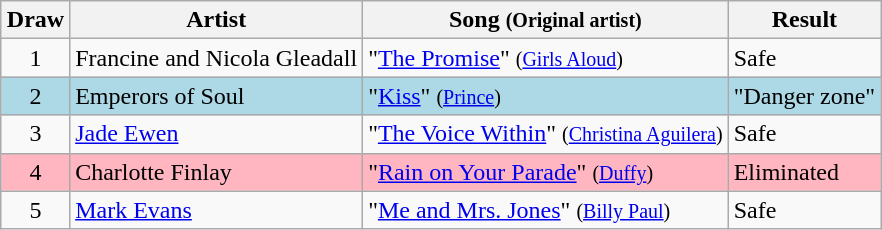<table class="sortable wikitable" style="margin: 1em auto 1em auto; text-align:center">
<tr>
<th scope="col">Draw</th>
<th scope="col">Artist</th>
<th scope="col">Song <small>(Original artist)</small></th>
<th scope="col">Result</th>
</tr>
<tr>
<td>1</td>
<td align="left">Francine and Nicola Gleadall</td>
<td align="left">"<a href='#'>The Promise</a>" <small>(<a href='#'>Girls Aloud</a>)</small></td>
<td align="left">Safe</td>
</tr>
<tr style="background:lightblue;">
<td>2</td>
<td align="left">Emperors of Soul</td>
<td align="left">"<a href='#'>Kiss</a>" <small>(<a href='#'>Prince</a>)</small></td>
<td align="left">"Danger zone"</td>
</tr>
<tr>
<td>3</td>
<td align="left"><a href='#'>Jade Ewen</a></td>
<td align="left">"<a href='#'>The Voice Within</a>" <small>(<a href='#'>Christina Aguilera</a>)</small></td>
<td align="left">Safe</td>
</tr>
<tr style="background:lightpink;">
<td>4</td>
<td align="left">Charlotte Finlay</td>
<td align="left">"<a href='#'>Rain on Your Parade</a>" <small>(<a href='#'>Duffy</a>)</small></td>
<td align="left">Eliminated</td>
</tr>
<tr>
<td>5</td>
<td align="left"><a href='#'>Mark Evans</a></td>
<td align="left">"<a href='#'>Me and Mrs. Jones</a>" <small>(<a href='#'>Billy Paul</a>)</small></td>
<td align="left">Safe</td>
</tr>
</table>
